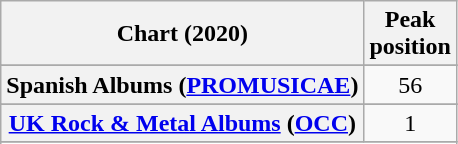<table class="wikitable sortable plainrowheaders" style="text-align:center">
<tr>
<th scope="col">Chart (2020)</th>
<th scope="col">Peak<br>position</th>
</tr>
<tr>
</tr>
<tr>
</tr>
<tr>
</tr>
<tr>
</tr>
<tr>
<th scope="row">Spanish Albums (<a href='#'>PROMUSICAE</a>)</th>
<td>56</td>
</tr>
<tr>
</tr>
<tr>
<th scope="row"><a href='#'>UK Rock & Metal Albums</a> (<a href='#'>OCC</a>)</th>
<td>1</td>
</tr>
<tr>
</tr>
<tr>
</tr>
<tr>
</tr>
</table>
